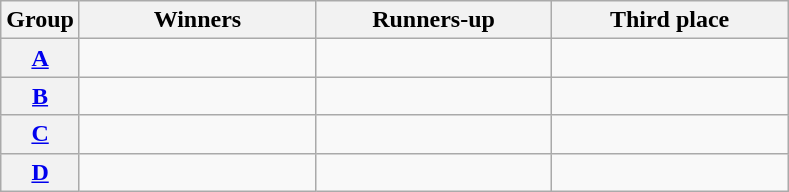<table class=wikitable>
<tr>
<th>Group</th>
<th width=150>Winners</th>
<th width=150>Runners-up</th>
<th width=150>Third place</th>
</tr>
<tr>
<th><a href='#'>A</a></th>
<td></td>
<td></td>
<td></td>
</tr>
<tr>
<th><a href='#'>B</a></th>
<td></td>
<td></td>
<td></td>
</tr>
<tr>
<th><a href='#'>C</a></th>
<td></td>
<td></td>
<td></td>
</tr>
<tr>
<th><a href='#'>D</a></th>
<td></td>
<td></td>
<td></td>
</tr>
</table>
